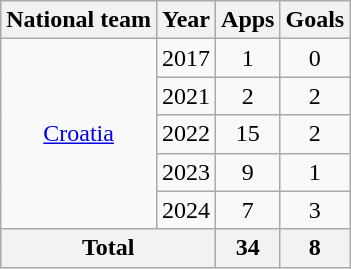<table class="wikitable" style="text-align:center">
<tr>
<th>National team</th>
<th>Year</th>
<th>Apps</th>
<th>Goals</th>
</tr>
<tr>
<td rowspan="5"><a href='#'>Croatia</a></td>
<td>2017</td>
<td>1</td>
<td>0</td>
</tr>
<tr>
<td>2021</td>
<td>2</td>
<td>2</td>
</tr>
<tr>
<td>2022</td>
<td>15</td>
<td>2</td>
</tr>
<tr>
<td>2023</td>
<td>9</td>
<td>1</td>
</tr>
<tr>
<td>2024</td>
<td>7</td>
<td>3</td>
</tr>
<tr>
<th colspan="2">Total</th>
<th>34</th>
<th>8</th>
</tr>
</table>
